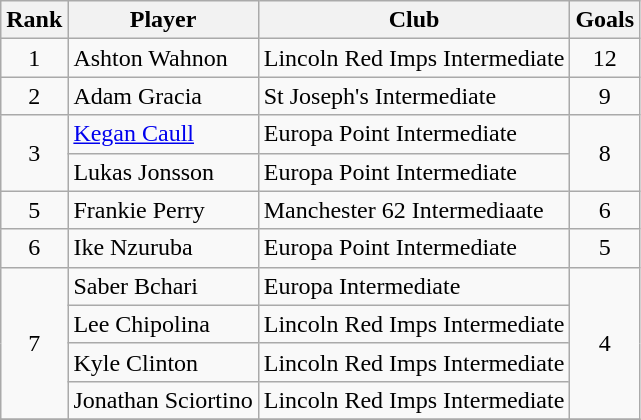<table class="wikitable" style="text-align:center">
<tr>
<th>Rank</th>
<th>Player</th>
<th>Club</th>
<th>Goals</th>
</tr>
<tr>
<td rowspan=1>1</td>
<td align="left"> Ashton Wahnon</td>
<td align="left">Lincoln Red Imps Intermediate</td>
<td rowspan=1>12</td>
</tr>
<tr>
<td rowspan=1>2</td>
<td align="left"> Adam Gracia</td>
<td align="left">St Joseph's Intermediate</td>
<td rowspan=1>9</td>
</tr>
<tr>
<td rowspan=2>3</td>
<td align="left"> <a href='#'>Kegan Caull</a></td>
<td align="left">Europa Point Intermediate</td>
<td rowspan=2>8</td>
</tr>
<tr>
<td align="left"> Lukas Jonsson</td>
<td align="left">Europa Point Intermediate</td>
</tr>
<tr>
<td rowspan=1>5</td>
<td align="left"> Frankie Perry</td>
<td align="left">Manchester 62 Intermediaate</td>
<td rowspan=1>6</td>
</tr>
<tr>
<td rowspan=1>6</td>
<td align="left"> Ike Nzuruba</td>
<td align="left">Europa Point Intermediate</td>
<td rowspan=1>5</td>
</tr>
<tr>
<td rowspan=4>7</td>
<td align="left"> Saber Bchari</td>
<td align="left">Europa Intermediate</td>
<td rowspan=4>4</td>
</tr>
<tr>
<td align="left"> Lee Chipolina</td>
<td align="left">Lincoln Red Imps Intermediate</td>
</tr>
<tr>
<td align="left"> Kyle Clinton</td>
<td align="left">Lincoln Red Imps Intermediate</td>
</tr>
<tr>
<td align="left"> Jonathan Sciortino</td>
<td align="left">Lincoln Red Imps Intermediate</td>
</tr>
<tr>
</tr>
</table>
